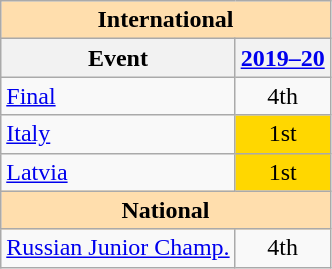<table class="wikitable" style="text-align:center">
<tr>
<th style="background-color: #ffdead; " colspan=3 align=center>International</th>
</tr>
<tr>
<th>Event</th>
<th><a href='#'>2019–20</a></th>
</tr>
<tr>
<td align=left> <a href='#'>Final</a></td>
<td>4th</td>
</tr>
<tr>
<td align=left> <a href='#'>Italy</a></td>
<td bgcolor=gold>1st</td>
</tr>
<tr>
<td align=left> <a href='#'>Latvia</a></td>
<td bgcolor=gold>1st</td>
</tr>
<tr>
<th style="background-color: #ffdead; " colspan=3 align=center>National</th>
</tr>
<tr>
<td align=left><a href='#'>Russian Junior Champ.</a></td>
<td>4th</td>
</tr>
</table>
